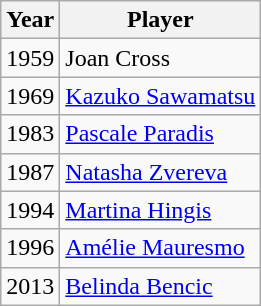<table class="wikitable sortable" style="text-align:center;">
<tr>
<th>Year</th>
<th>Player</th>
</tr>
<tr>
<td>1959</td>
<td style="text-align:left;"> Joan Cross</td>
</tr>
<tr>
<td>1969</td>
<td style="text-align:left;"> <a href='#'>Kazuko Sawamatsu</a></td>
</tr>
<tr>
<td>1983</td>
<td style="text-align:left;"> <a href='#'>Pascale Paradis</a></td>
</tr>
<tr>
<td>1987</td>
<td style="text-align:left;"> <a href='#'>Natasha Zvereva</a></td>
</tr>
<tr>
<td>1994</td>
<td style="text-align:left;"> <a href='#'>Martina Hingis</a></td>
</tr>
<tr>
<td>1996</td>
<td style="text-align:left;"> <a href='#'>Amélie Mauresmo</a></td>
</tr>
<tr>
<td>2013</td>
<td style="text-align:left;"> <a href='#'>Belinda Bencic</a></td>
</tr>
</table>
